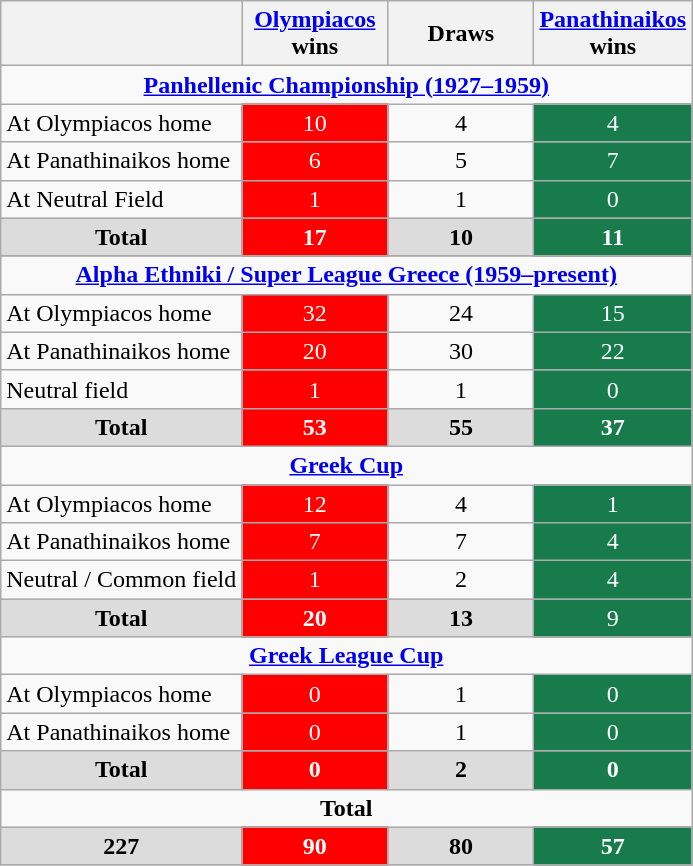<table class="wikitable" style="text-align:center;font-size:100%">
<tr>
<th></th>
<th width="90"><a href='#'>Olympiacos</a><br>wins</th>
<th width="90">Draws</th>
<th width="90"><a href='#'>Panathinaikos</a><br>wins</th>
</tr>
<tr>
<td colspan=4><strong><a href='#'>Panhellenic Championship (1927–1959)</a></strong></td>
</tr>
<tr>
<td align="left">At Olympiacos home</td>
<td style="color:#ffffff;background:#ff0000">10</td>
<td>4</td>
<td style="color:#ffffff;background:#187B4C">4</td>
</tr>
<tr>
<td align="left">At Panathinaikos home</td>
<td style="color:#ffffff;background:#ff0000">6</td>
<td>5</td>
<td style="color:#ffffff;background:#187B4C">7</td>
</tr>
<tr>
<td align="left">At Neutral Field</td>
<td style="color:#ffffff;background:#ff0000">1</td>
<td>1</td>
<td style="color:#ffffff;background:#187B4C">0</td>
</tr>
<tr>
<td align="center" bgcolor=#dcdcdc><strong>Total</strong></td>
<td style="color:#ffffff;background:#ff0000"><strong>17</strong></td>
<td bgcolor=#dcdcdc><strong>10</strong></td>
<td style="color:#ffffff;background:#187B4C"><strong>11</strong></td>
</tr>
<tr>
</tr>
<tr>
<td colspan=4><strong><a href='#'>Alpha Ethniki / Super League Greece (1959–present)</a></strong></td>
</tr>
<tr>
<td align="left">At Olympiacos home</td>
<td style="color:#ffffff;background:#ff0000">32</td>
<td>24</td>
<td style="color:#ffffff;background:#187B4C">15</td>
</tr>
<tr>
<td align="left">At Panathinaikos home</td>
<td style="color:#ffffff;background:#ff0000">20</td>
<td>30</td>
<td style="color:#ffffff;background:#187B4C">22</td>
</tr>
<tr>
<td align="left">Neutral field</td>
<td style="color:#ffffff;background:#ff0000">1</td>
<td>1</td>
<td style="color:#ffffff;background:#187B4C">0</td>
</tr>
<tr>
<td align="center" bgcolor=#dcdcdc><strong>Total</strong></td>
<td style="color:#ffffff;background:#ff0000"><strong>53</strong></td>
<td bgcolor=#dcdcdc><strong>55</strong></td>
<td style="color:#ffffff;background:#187B4C"><strong>37</strong></td>
</tr>
<tr>
<td colspan=4><strong><a href='#'>Greek Cup</a></strong></td>
</tr>
<tr>
<td align="left">At Olympiacos home</td>
<td style="color:#ffffff;background:#ff0000">12</td>
<td>4</td>
<td style="color:#ffffff;background:#187B4C">1</td>
</tr>
<tr>
<td align="left">At Panathinaikos home</td>
<td style="color:#ffffff;background:#ff0000">7</td>
<td>7</td>
<td style="color:#ffffff;background:#187B4C">4</td>
</tr>
<tr>
<td align="left">Neutral / Common field</td>
<td style="color:#ffffff;background:#ff0000">1</td>
<td>2</td>
<td style="color:#ffffff;background:#187B4C">4</td>
</tr>
<tr>
<td align="center" bgcolor=#dcdcdc><strong>Total</strong></td>
<td style="color:#ffffff;background:#ff0000"><strong>20</strong></td>
<td bgcolor=#dcdcdc><strong>13</strong></td>
<td style="color:#ffffff;background:#187B4C">9</td>
</tr>
<tr>
<td colspan=4><strong><a href='#'>Greek League Cup</a></strong></td>
</tr>
<tr>
<td align="left">At Olympiacos home</td>
<td style="color:#ffffff;background:#ff0000">0</td>
<td>1</td>
<td style="color:#ffffff;background:#187B4C">0</td>
</tr>
<tr>
<td align="left">At Panathinaikos home</td>
<td style="color:#ffffff;background:#ff0000">0</td>
<td>1</td>
<td style="color:#ffffff;background:#187B4C">0</td>
</tr>
<tr>
<td align="center" bgcolor=#dcdcdc><strong>Total</strong></td>
<td style="color:#ffffff;background:#ff0000"><strong>0</strong></td>
<td bgcolor=#dcdcdc><strong>2</strong></td>
<td style="color:#ffffff;background:#187B4C"><strong>0</strong></td>
</tr>
<tr>
<td colspan=4><strong>Total</strong></td>
</tr>
<tr>
<td bgcolor=#dcdcdc><strong>227</strong></td>
<td style="color:#ffffff;background:#ff0000"><strong>90</strong></td>
<td bgcolor=#dcdcdc><strong>80</strong></td>
<td style="color:#ffffff;background:#187B4C"><strong>57</strong></td>
</tr>
</table>
